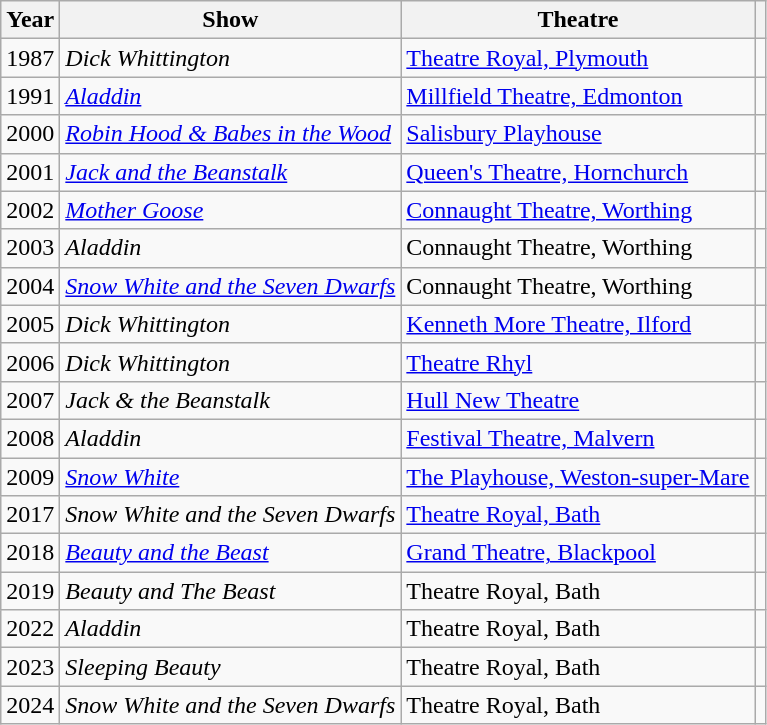<table class="wikitable sortable">
<tr>
<th>Year</th>
<th>Show</th>
<th>Theatre</th>
<th scope=col class=unsortable></th>
</tr>
<tr>
<td>1987</td>
<td><em>Dick Whittington</em></td>
<td><a href='#'>Theatre Royal, Plymouth</a></td>
<td></td>
</tr>
<tr>
<td>1991</td>
<td><em><a href='#'>Aladdin</a></em></td>
<td><a href='#'>Millfield Theatre, Edmonton</a></td>
<td></td>
</tr>
<tr>
<td>2000</td>
<td><em><a href='#'>Robin Hood & Babes in the Wood</a></em></td>
<td><a href='#'>Salisbury Playhouse</a></td>
<td></td>
</tr>
<tr>
<td>2001</td>
<td><em><a href='#'>Jack and the Beanstalk</a></em></td>
<td><a href='#'>Queen's Theatre, Hornchurch</a></td>
<td></td>
</tr>
<tr>
<td>2002</td>
<td><em><a href='#'>Mother Goose</a></em></td>
<td><a href='#'>Connaught Theatre, Worthing</a></td>
<td></td>
</tr>
<tr>
<td>2003</td>
<td><em>Aladdin</em></td>
<td>Connaught Theatre, Worthing</td>
<td></td>
</tr>
<tr>
<td>2004</td>
<td><em><a href='#'>Snow White and the Seven Dwarfs</a></em></td>
<td>Connaught Theatre, Worthing</td>
<td></td>
</tr>
<tr>
<td>2005</td>
<td><em>Dick Whittington</em></td>
<td><a href='#'>Kenneth More Theatre, Ilford</a></td>
<td></td>
</tr>
<tr>
<td>2006</td>
<td><em>Dick Whittington</em></td>
<td><a href='#'>Theatre Rhyl</a></td>
<td></td>
</tr>
<tr>
<td>2007</td>
<td><em>Jack & the Beanstalk</em></td>
<td><a href='#'>Hull New Theatre</a></td>
<td></td>
</tr>
<tr>
<td>2008</td>
<td><em>Aladdin</em></td>
<td><a href='#'>Festival Theatre, Malvern</a></td>
<td></td>
</tr>
<tr>
<td>2009</td>
<td><em><a href='#'>Snow White</a></em></td>
<td><a href='#'>The Playhouse, Weston-super-Mare</a></td>
<td></td>
</tr>
<tr>
<td>2017</td>
<td><em>Snow White and the Seven Dwarfs</em></td>
<td><a href='#'>Theatre Royal, Bath</a></td>
<td></td>
</tr>
<tr>
<td>2018</td>
<td><em><a href='#'>Beauty and the Beast</a></em></td>
<td><a href='#'>Grand Theatre, Blackpool</a></td>
<td></td>
</tr>
<tr>
<td>2019</td>
<td><em>Beauty and The Beast</em></td>
<td>Theatre Royal, Bath</td>
<td></td>
</tr>
<tr>
<td>2022</td>
<td><em>Aladdin</em></td>
<td>Theatre Royal, Bath</td>
<td></td>
</tr>
<tr>
<td>2023</td>
<td><em>Sleeping Beauty</em></td>
<td>Theatre Royal, Bath</td>
<td></td>
</tr>
<tr>
<td>2024</td>
<td><em>Snow White and the Seven Dwarfs</em></td>
<td>Theatre Royal, Bath</td>
<td></td>
</tr>
</table>
